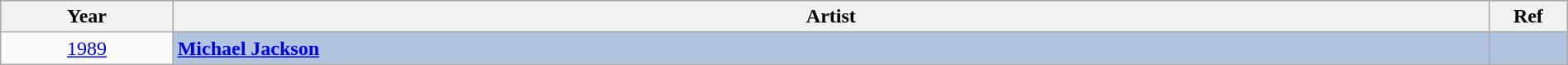<table class="wikitable" style="width:100%;">
<tr style="background:#bebebe;">
<th style="width:11%;">Year</th>
<th style="width:84%;">Artist</th>
<th style="width:5%;">Ref</th>
</tr>
<tr>
<td rowspan="2" align="center"><a href='#'>1989</a></td>
</tr>
<tr style="background:#B0C4DE">
<td><strong><a href='#'>Michael Jackson</a></strong></td>
<td rowspan="2" align="center"></td>
</tr>
</table>
